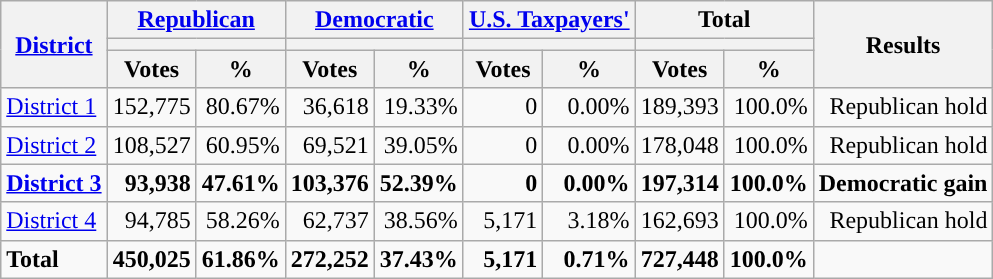<table class="wikitable plainrowheaders sortable" style="font-size:100%; text-align:right;">
<tr>
<th scope=col rowspan=3><a href='#'>District</a></th>
<th scope=col colspan=2><a href='#'>Republican</a></th>
<th scope=col colspan=2><a href='#'>Democratic</a></th>
<th scope=col colspan=2><a href='#'>U.S. Taxpayers'</a></th>
<th scope=col colspan=2>Total</th>
<th scope=col rowspan=3>Results</th>
</tr>
<tr>
<th scope=col colspan=2 style="background:"></th>
<th scope=col colspan=2 style="background:"></th>
<th scope=col colspan=2 style="background:"></th>
<th scope=col colspan=2></th>
</tr>
<tr>
<th scope=col data-sort-type="number">Votes</th>
<th scope=col data-sort-type="number">%</th>
<th scope=col data-sort-type="number">Votes</th>
<th scope=col data-sort-type="number">%</th>
<th scope=col data-sort-type="number">Votes</th>
<th scope=col data-sort-type="number">%</th>
<th scope=col data-sort-type="number">Votes</th>
<th scope=col data-sort-type="number">%</th>
</tr>
<tr>
<td align=left><a href='#'>District 1</a></td>
<td>152,775</td>
<td>80.67%</td>
<td>36,618</td>
<td>19.33%</td>
<td>0</td>
<td>0.00%</td>
<td>189,393</td>
<td>100.0%</td>
<td>Republican hold</td>
</tr>
<tr>
<td align=left><a href='#'>District 2</a></td>
<td>108,527</td>
<td>60.95%</td>
<td>69,521</td>
<td>39.05%</td>
<td>0</td>
<td>0.00%</td>
<td>178,048</td>
<td>100.0%</td>
<td>Republican hold</td>
</tr>
<tr>
<td align=left><strong><a href='#'>District 3</a></strong></td>
<td><strong>93,938</strong></td>
<td><strong>47.61%</strong></td>
<td><strong>103,376</strong></td>
<td><strong>52.39%</strong></td>
<td><strong>0</strong></td>
<td><strong>0.00%</strong></td>
<td><strong>197,314</strong></td>
<td><strong>100.0%</strong></td>
<td><strong>Democratic gain</strong></td>
</tr>
<tr>
<td align=left><a href='#'>District 4</a></td>
<td>94,785</td>
<td>58.26%</td>
<td>62,737</td>
<td>38.56%</td>
<td>5,171</td>
<td>3.18%</td>
<td>162,693</td>
<td>100.0%</td>
<td>Republican hold</td>
</tr>
<tr class="sortbottom" style="font-weight:bold">
<td align=left>Total</td>
<td>450,025</td>
<td>61.86%</td>
<td>272,252</td>
<td>37.43%</td>
<td>5,171</td>
<td>0.71%</td>
<td>727,448</td>
<td>100.0%</td>
<td></td>
</tr>
</table>
